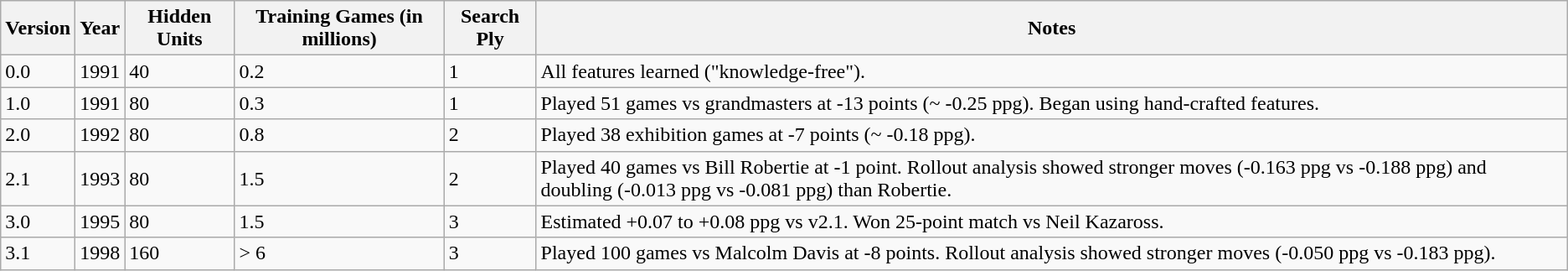<table class="wikitable">
<tr>
<th>Version</th>
<th>Year</th>
<th>Hidden Units</th>
<th>Training Games (in millions)</th>
<th>Search Ply</th>
<th>Notes</th>
</tr>
<tr>
<td>0.0</td>
<td>1991</td>
<td>40</td>
<td>0.2</td>
<td>1</td>
<td>All features learned ("knowledge-free").</td>
</tr>
<tr>
<td>1.0</td>
<td>1991</td>
<td>80</td>
<td>0.3</td>
<td>1</td>
<td>Played 51 games vs grandmasters at -13 points (~ -0.25 ppg). Began using hand-crafted features.</td>
</tr>
<tr>
<td>2.0</td>
<td>1992</td>
<td>80</td>
<td>0.8</td>
<td>2</td>
<td>Played 38 exhibition games at -7 points (~ -0.18 ppg).</td>
</tr>
<tr>
<td>2.1</td>
<td>1993</td>
<td>80</td>
<td>1.5</td>
<td>2</td>
<td>Played 40 games vs Bill Robertie at -1 point. Rollout analysis showed stronger moves (-0.163 ppg vs -0.188 ppg) and doubling (-0.013 ppg vs -0.081 ppg) than Robertie.</td>
</tr>
<tr>
<td>3.0</td>
<td>1995</td>
<td>80</td>
<td>1.5</td>
<td>3</td>
<td>Estimated +0.07 to +0.08 ppg vs v2.1. Won 25-point match vs Neil Kazaross.</td>
</tr>
<tr>
<td>3.1</td>
<td>1998</td>
<td>160</td>
<td>> 6</td>
<td>3</td>
<td>Played 100 games vs Malcolm Davis at -8 points. Rollout analysis showed stronger moves (-0.050 ppg vs -0.183 ppg).</td>
</tr>
</table>
